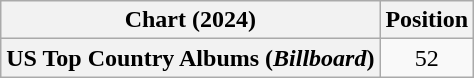<table class="wikitable plainrowheaders" style="text-align:center">
<tr>
<th scope="col">Chart (2024)</th>
<th scope="col">Position</th>
</tr>
<tr>
<th scope="row">US Top Country Albums (<em>Billboard</em>)</th>
<td>52</td>
</tr>
</table>
